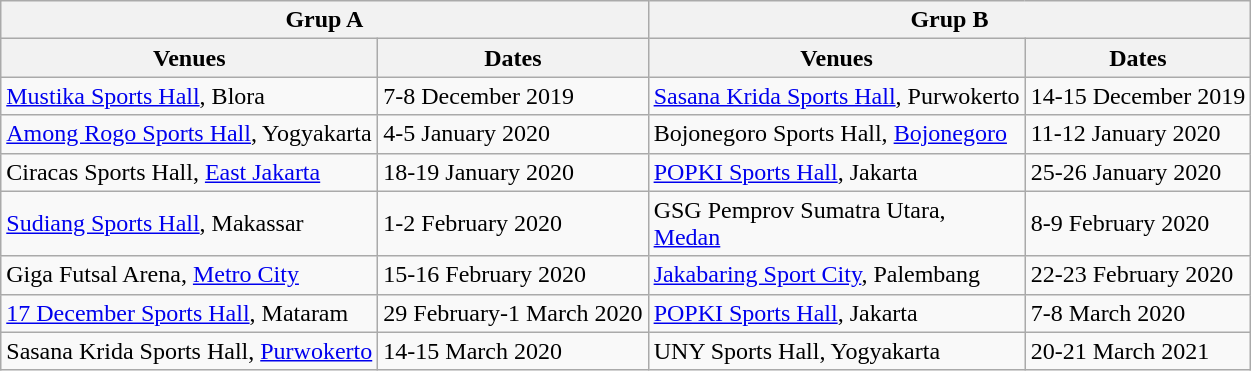<table class="wikitable">
<tr>
<th colspan="2">Grup A</th>
<th colspan="2">Grup B</th>
</tr>
<tr>
<th>Venues</th>
<th>Dates</th>
<th>Venues</th>
<th>Dates</th>
</tr>
<tr>
<td><a href='#'>Mustika Sports Hall</a>, Blora</td>
<td>7-8 December 2019</td>
<td><a href='#'>Sasana Krida Sports Hall</a>, Purwokerto</td>
<td>14-15 December 2019</td>
</tr>
<tr>
<td><a href='#'>Among Rogo Sports Hall</a>, Yogyakarta</td>
<td>4-5 January 2020</td>
<td>Bojonegoro Sports Hall, <a href='#'>Bojonegoro</a></td>
<td>11-12 January 2020</td>
</tr>
<tr>
<td>Ciracas Sports Hall, <a href='#'>East Jakarta</a></td>
<td>18-19 January 2020</td>
<td><a href='#'>POPKI Sports Hall</a>, Jakarta</td>
<td>25-26 January 2020</td>
</tr>
<tr>
<td><a href='#'>Sudiang Sports Hall</a>, Makassar</td>
<td>1-2 February 2020</td>
<td>GSG Pemprov Sumatra Utara,<br><a href='#'>Medan</a></td>
<td>8-9 February 2020</td>
</tr>
<tr>
<td>Giga Futsal Arena, <a href='#'>Metro City</a></td>
<td>15-16 February 2020</td>
<td><a href='#'>Jakabaring Sport City</a>, Palembang</td>
<td>22-23 February 2020</td>
</tr>
<tr>
<td><a href='#'>17 December Sports Hall</a>, Mataram</td>
<td>29 February-1 March 2020</td>
<td><a href='#'>POPKI Sports Hall</a>, Jakarta</td>
<td>7-8 March 2020</td>
</tr>
<tr>
<td>Sasana Krida Sports Hall, <a href='#'>Purwokerto</a></td>
<td>14-15 March 2020</td>
<td>UNY Sports Hall, Yogyakarta</td>
<td>20-21 March 2021</td>
</tr>
</table>
